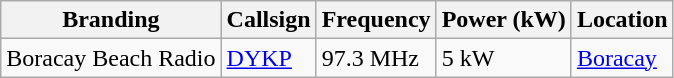<table class="wikitable">
<tr>
<th>Branding</th>
<th>Callsign</th>
<th>Frequency</th>
<th>Power (kW)</th>
<th>Location</th>
</tr>
<tr>
<td>Boracay Beach Radio</td>
<td><a href='#'>DYKP</a></td>
<td>97.3 MHz</td>
<td>5 kW</td>
<td><a href='#'>Boracay</a></td>
</tr>
</table>
